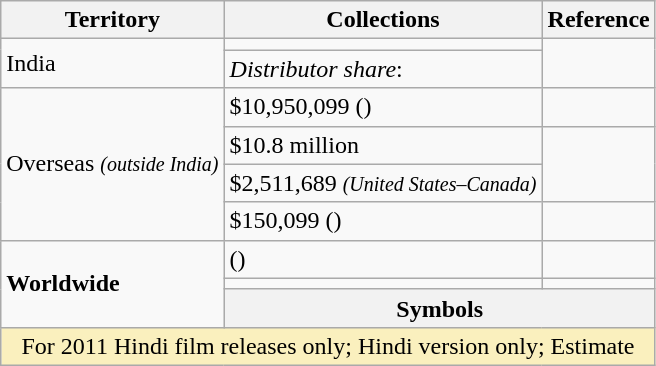<table class="wikitable">
<tr>
<th>Territory</th>
<th>Collections</th>
<th>Reference</th>
</tr>
<tr>
<td rowspan="2">India</td>
<td></td>
<td rowspan="2"></td>
</tr>
<tr>
<td><em>Distributor share</em>:<br></td>
</tr>
<tr>
<td rowspan="4">Overseas <small><em>(outside India)</em></small></td>
<td>$10,950,099 ()</td>
<td></td>
</tr>
<tr>
<td>$10.8 million </td>
<td rowspan="2"></td>
</tr>
<tr>
<td>$2,511,689 <small><em>(United States–Canada)</em></small></td>
</tr>
<tr>
<td>$150,099 () </td>
<td></td>
</tr>
<tr>
<td rowspan="3"><strong>Worldwide</strong></td>
<td> ()</td>
<td></td>
</tr>
<tr>
<td>  </td>
<td></td>
</tr>
<tr>
<th colspan="2">Symbols</th>
</tr>
<tr style="background: #FAF0BE;">
<td colspan="3" style="text-align:center;"> For 2011 Hindi film releases only;  Hindi version only;  Estimate</td>
</tr>
</table>
